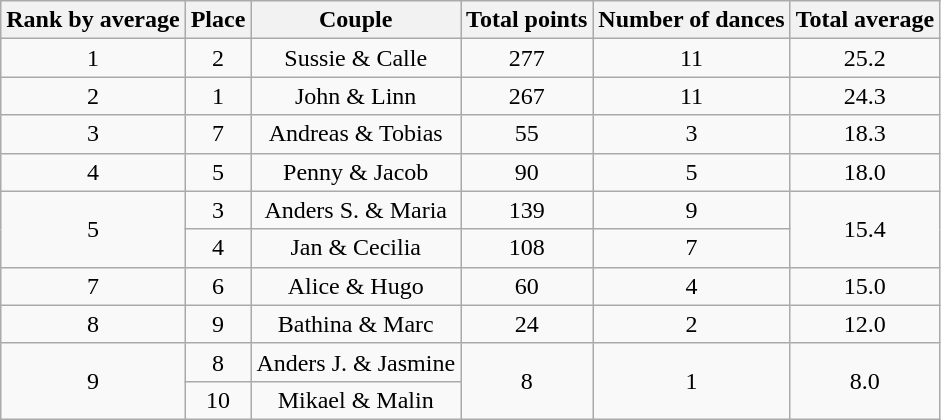<table class="wikitable sortable" style="text-align:center;">
<tr>
<th>Rank by average</th>
<th>Place</th>
<th>Couple</th>
<th>Total points</th>
<th>Number of dances</th>
<th>Total average</th>
</tr>
<tr>
<td>1</td>
<td>2</td>
<td>Sussie & Calle</td>
<td>277</td>
<td>11</td>
<td>25.2</td>
</tr>
<tr>
<td>2</td>
<td>1</td>
<td>John & Linn</td>
<td>267</td>
<td>11</td>
<td>24.3</td>
</tr>
<tr>
<td>3</td>
<td>7</td>
<td>Andreas & Tobias</td>
<td>55</td>
<td>3</td>
<td>18.3</td>
</tr>
<tr>
<td>4</td>
<td>5</td>
<td>Penny & Jacob</td>
<td>90</td>
<td>5</td>
<td>18.0</td>
</tr>
<tr>
<td rowspan=2>5</td>
<td>3</td>
<td>Anders S. & Maria</td>
<td>139</td>
<td>9</td>
<td rowspan=2>15.4</td>
</tr>
<tr>
<td>4</td>
<td>Jan & Cecilia</td>
<td>108</td>
<td>7</td>
</tr>
<tr>
<td>7</td>
<td>6</td>
<td>Alice & Hugo</td>
<td>60</td>
<td>4</td>
<td>15.0</td>
</tr>
<tr>
<td>8</td>
<td>9</td>
<td>Bathina & Marc</td>
<td>24</td>
<td>2</td>
<td>12.0</td>
</tr>
<tr>
<td rowspan=2>9</td>
<td>8</td>
<td>Anders J. & Jasmine</td>
<td rowspan=2>8</td>
<td rowspan=2>1</td>
<td rowspan=2>8.0</td>
</tr>
<tr>
<td>10</td>
<td>Mikael & Malin</td>
</tr>
</table>
